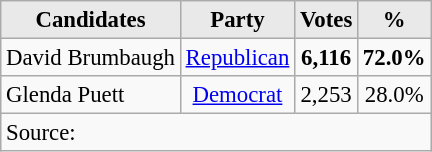<table class=wikitable style="font-size:95%; text-align:right;">
<tr>
<th style="background-color:#E9E9E9" align=center>Candidates</th>
<th style="background-color:#E9E9E9" align=center>Party</th>
<th style="background-color:#E9E9E9" align=center>Votes</th>
<th style="background-color:#E9E9E9" align=center>%</th>
</tr>
<tr>
<td align=left>David Brumbaugh</td>
<td align=center><a href='#'>Republican</a></td>
<td align=center><strong>6,116</strong></td>
<td align=center><strong>72.0%</strong></td>
</tr>
<tr>
<td align=left>Glenda Puett</td>
<td align=center><a href='#'>Democrat</a></td>
<td align=center>2,253</td>
<td align=center>28.0%</td>
</tr>
<tr>
<td align="left" colspan=6>Source:  </td>
</tr>
</table>
